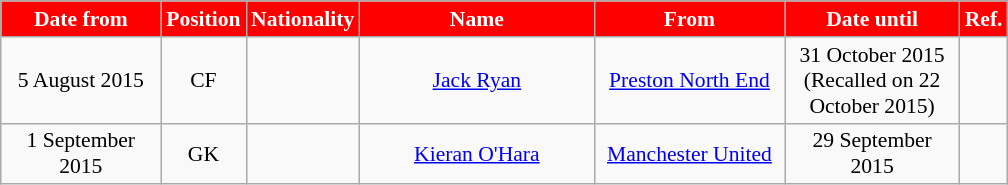<table class="wikitable"  style="text-align:center; font-size:90%; ">
<tr>
<th style="background:#FF0000; color:white; width:100px;">Date from</th>
<th style="background:#FF0000; color:white; width:50px;">Position</th>
<th style="background:#FF0000; color:white; width:50px;">Nationality</th>
<th style="background:#FF0000; color:white; width:150px;">Name</th>
<th style="background:#FF0000; color:white; width:120px;">From</th>
<th style="background:#FF0000; color:white; width:110px;">Date until</th>
<th style="background:#FF0000; color:white; width:25px;">Ref.</th>
</tr>
<tr>
<td>5 August 2015</td>
<td>CF</td>
<td></td>
<td><a href='#'>Jack Ryan</a></td>
<td><a href='#'>Preston North End</a></td>
<td>31 October 2015 (Recalled on 22 October 2015)</td>
<td></td>
</tr>
<tr>
<td>1 September 2015</td>
<td>GK</td>
<td></td>
<td><a href='#'>Kieran O'Hara</a></td>
<td><a href='#'>Manchester United</a></td>
<td>29 September 2015</td>
<td></td>
</tr>
</table>
